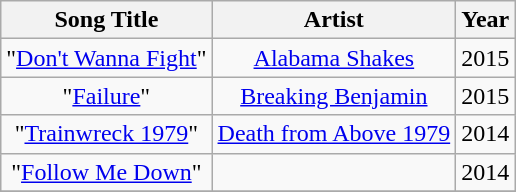<table class="wikitable sortable" style="text-align:center;">
<tr>
<th>Song Title</th>
<th>Artist</th>
<th>Year</th>
</tr>
<tr>
<td>"<a href='#'>Don't Wanna Fight</a>"</td>
<td><a href='#'>Alabama Shakes</a></td>
<td>2015</td>
</tr>
<tr>
<td>"<a href='#'>Failure</a>"</td>
<td><a href='#'>Breaking Benjamin</a></td>
<td>2015</td>
</tr>
<tr>
<td>"<a href='#'>Trainwreck 1979</a>"</td>
<td><a href='#'>Death from Above 1979</a></td>
<td>2014</td>
</tr>
<tr>
<td>"<a href='#'>Follow Me Down</a>"</td>
<td></td>
<td>2014</td>
</tr>
<tr>
</tr>
</table>
